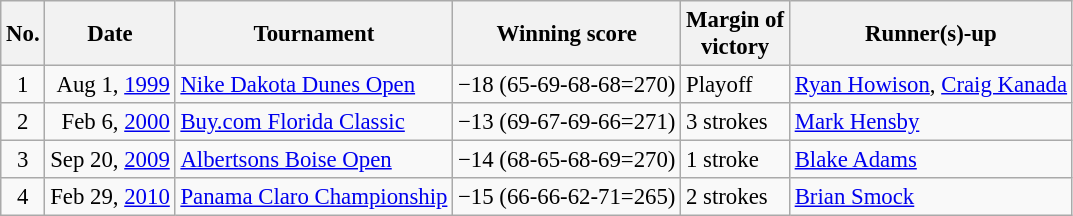<table class="wikitable" style="font-size:95%;">
<tr>
<th>No.</th>
<th>Date</th>
<th>Tournament</th>
<th>Winning score</th>
<th>Margin of<br>victory</th>
<th>Runner(s)-up</th>
</tr>
<tr>
<td align=center>1</td>
<td align=right>Aug 1, <a href='#'>1999</a></td>
<td><a href='#'>Nike Dakota Dunes Open</a></td>
<td>−18 (65-69-68-68=270)</td>
<td>Playoff</td>
<td> <a href='#'>Ryan Howison</a>,  <a href='#'>Craig Kanada</a></td>
</tr>
<tr>
<td align=center>2</td>
<td align=right>Feb 6, <a href='#'>2000</a></td>
<td><a href='#'>Buy.com Florida Classic</a></td>
<td>−13 (69-67-69-66=271)</td>
<td>3 strokes</td>
<td> <a href='#'>Mark Hensby</a></td>
</tr>
<tr>
<td align=center>3</td>
<td align=right>Sep 20, <a href='#'>2009</a></td>
<td><a href='#'>Albertsons Boise Open</a></td>
<td>−14 (68-65-68-69=270)</td>
<td>1 stroke</td>
<td> <a href='#'>Blake Adams</a></td>
</tr>
<tr>
<td align=center>4</td>
<td align=right>Feb 29, <a href='#'>2010</a></td>
<td><a href='#'>Panama Claro Championship</a></td>
<td>−15 (66-66-62-71=265)</td>
<td>2 strokes</td>
<td> <a href='#'>Brian Smock</a></td>
</tr>
</table>
